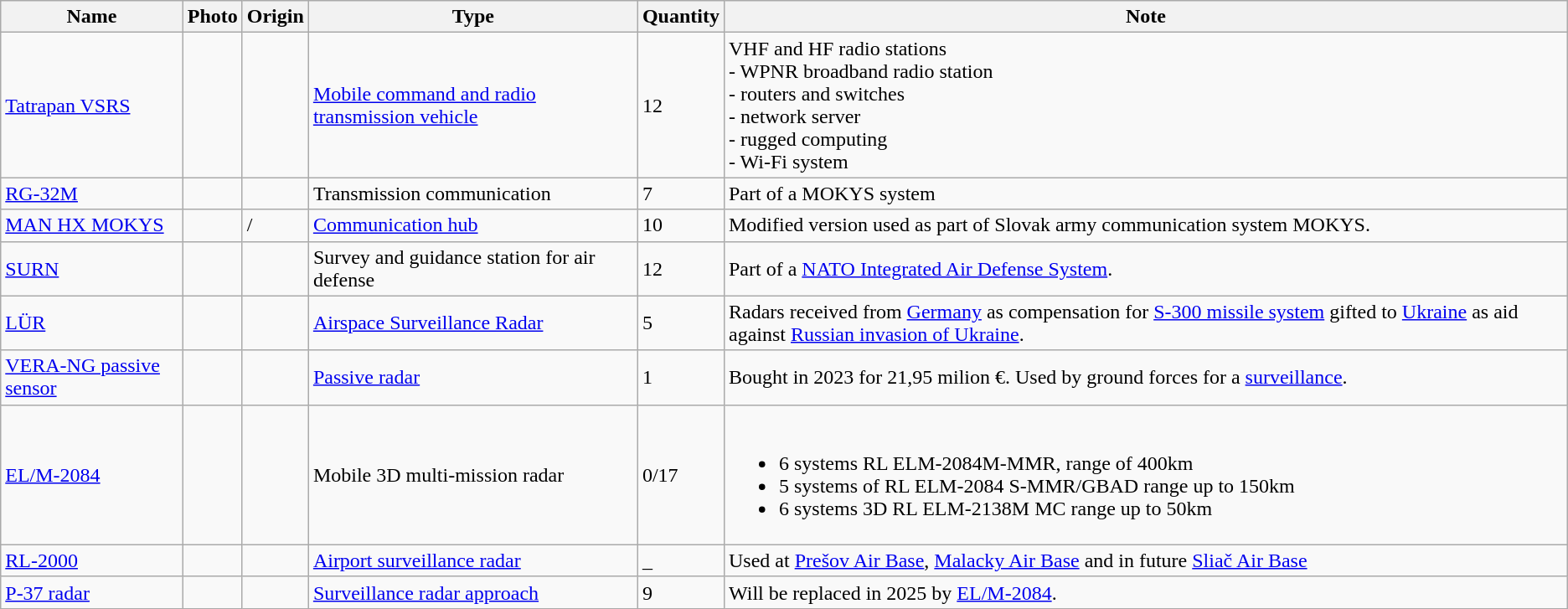<table class="wikitable">
<tr>
<th>Name</th>
<th>Photo</th>
<th>Origin</th>
<th>Type</th>
<th>Quantity</th>
<th>Note</th>
</tr>
<tr>
<td><a href='#'>Tatrapan VSRS</a></td>
<td></td>
<td></td>
<td><a href='#'>Mobile command and radio transmission vehicle</a></td>
<td>12</td>
<td>VHF and HF radio stations<br>- WPNR broadband radio station<br>- routers and switches<br>- network server<br>- rugged computing<br>- Wi-Fi system</td>
</tr>
<tr>
<td><a href='#'>RG-32M</a></td>
<td></td>
<td></td>
<td>Transmission communication</td>
<td>7</td>
<td>Part of a MOKYS system</td>
</tr>
<tr>
<td><a href='#'>MAN HX MOKYS</a></td>
<td></td>
<td>/</td>
<td><a href='#'>Communication hub</a></td>
<td>10</td>
<td>Modified version used as part of Slovak army communication system MOKYS.</td>
</tr>
<tr>
<td><a href='#'>SURN</a></td>
<td></td>
<td></td>
<td>Survey and guidance station for air defense</td>
<td>12</td>
<td>Part of a <a href='#'>NATO Integrated Air Defense System</a>.</td>
</tr>
<tr>
<td><a href='#'>LÜR</a></td>
<td></td>
<td></td>
<td><a href='#'>Airspace Surveillance Radar</a></td>
<td>5</td>
<td>Radars received from <a href='#'>Germany</a> as compensation for <a href='#'>S-300 missile system</a> gifted to <a href='#'>Ukraine</a> as aid against <a href='#'>Russian invasion of Ukraine</a>.</td>
</tr>
<tr>
<td><a href='#'>VERA-NG passive sensor</a></td>
<td></td>
<td></td>
<td><a href='#'>Passive radar</a></td>
<td>1</td>
<td>Bought in 2023 for 21,95 milion €. Used by ground forces for a <a href='#'>surveillance</a>.</td>
</tr>
<tr>
<td><a href='#'>EL/M-2084</a></td>
<td></td>
<td></td>
<td>Mobile 3D multi-mission radar</td>
<td>0/17</td>
<td><br><ul><li>6 systems  RL ELM-2084M-MMR, range of 400km</li><li>5 systems of RL ELM-2084 S-MMR/GBAD range up to 150km</li><li>6 systems 3D RL ELM-2138M MC range up to 50km</li></ul></td>
</tr>
<tr>
<td><a href='#'>RL-2000</a></td>
<td></td>
<td></td>
<td><a href='#'>Airport surveillance radar</a></td>
<td>_</td>
<td>Used at <a href='#'>Prešov Air Base</a>, <a href='#'>Malacky Air Base</a> and in future <a href='#'>Sliač Air Base</a></td>
</tr>
<tr>
<td><a href='#'>P-37 radar</a></td>
<td></td>
<td></td>
<td><a href='#'>Surveillance radar approach</a></td>
<td>9</td>
<td>Will be replaced in 2025 by <a href='#'>EL/M-2084</a>.</td>
</tr>
</table>
